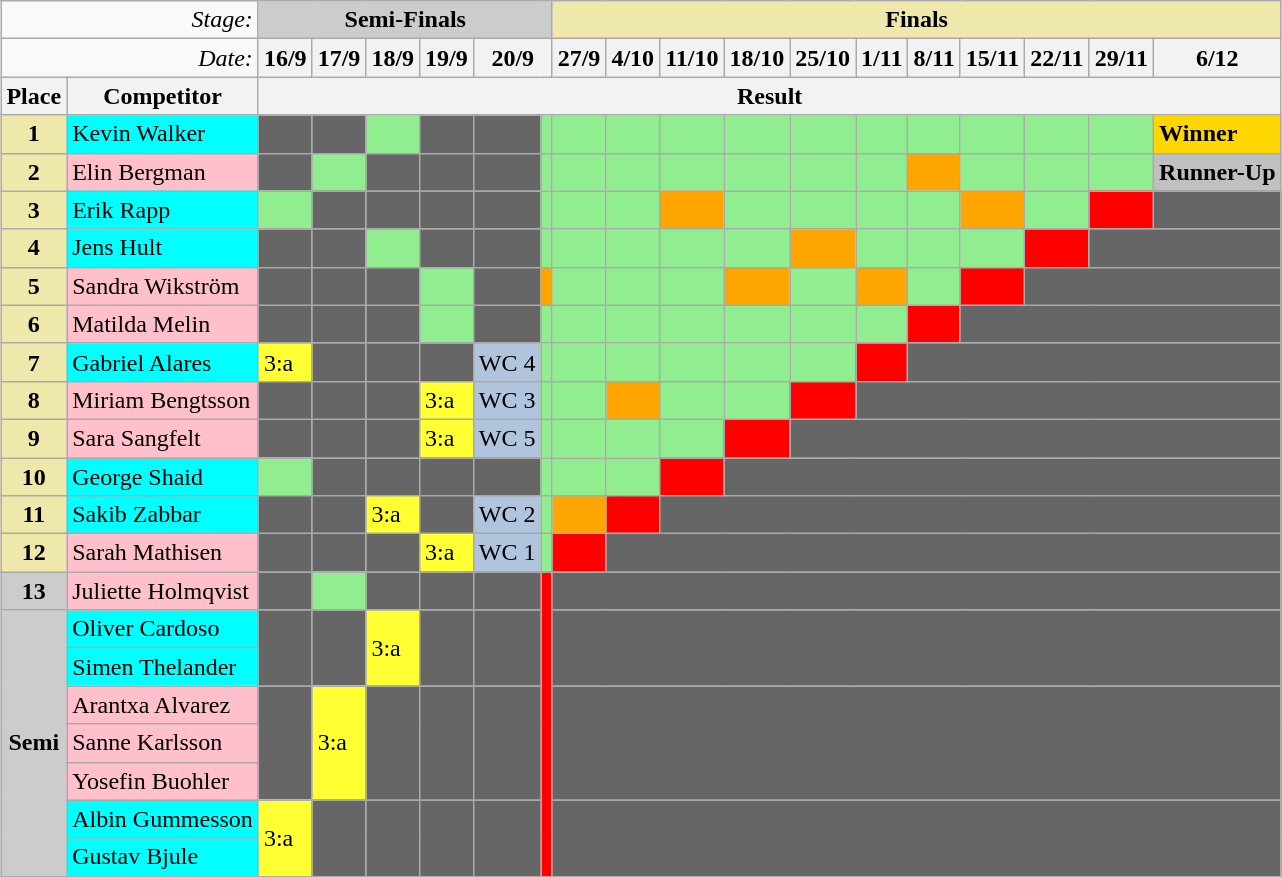<table class="wikitable" align="center" style="margin:1em auto;">
<tr>
<td colspan="2" align="right"><em>Stage:</em></td>
<td colspan="6" bgcolor="CCCCCC" align="Center"><strong>Semi-Finals</strong></td>
<td colspan="11" bgcolor="palegoldenrod" align="Center"><strong>Finals</strong></td>
</tr>
<tr>
<td colspan="2" align="right"><em>Date:</em></td>
<th>16/9</th>
<th>17/9</th>
<th>18/9</th>
<th>19/9</th>
<th colspan=2>20/9</th>
<th>27/9</th>
<th>4/10</th>
<th>11/10</th>
<th>18/10</th>
<th>25/10</th>
<th>1/11</th>
<th>8/11</th>
<th>15/11</th>
<th>22/11</th>
<th>29/11</th>
<th>6/12</th>
</tr>
<tr>
<th>Place</th>
<th>Competitor</th>
<th colspan="19" align="center">Result</th>
</tr>
<tr>
<td bgcolor="palegoldenrod" align="center"><strong>1</strong></td>
<td bgcolor="cyan">Kevin Walker</td>
<td bgcolor="666666"></td>
<td bgcolor="666666"></td>
<td style="background:lightgreen;"></td>
<td bgcolor="666666"></td>
<td bgcolor="666666"></td>
<td style="background:lightgreen;"></td>
<td style="background:lightgreen;"></td>
<td style="background:lightgreen;"></td>
<td style="background:lightgreen;"></td>
<td style="background:lightgreen;"></td>
<td style="background:lightgreen;"></td>
<td style="background:lightgreen;"></td>
<td style="background:lightgreen;"></td>
<td style="background:lightgreen;"></td>
<td style="background:lightgreen;"></td>
<td style="background:lightgreen;"></td>
<td Style="background: Gold"><strong>Winner</strong></td>
</tr>
<tr>
<td bgcolor="palegoldenrod" align="center"><strong>2</strong></td>
<td bgcolor="pink">Elin Bergman</td>
<td bgcolor="666666"></td>
<td style="background:lightgreen;"></td>
<td bgcolor="666666"></td>
<td bgcolor="666666"></td>
<td bgcolor="666666"></td>
<td style="background:lightgreen;"></td>
<td style="background:lightgreen;"></td>
<td style="background:lightgreen;"></td>
<td style="background:lightgreen;"></td>
<td style="background:lightgreen;"></td>
<td style="background:lightgreen;"></td>
<td style="background:lightgreen;"></td>
<td style="background:Orange;"></td>
<td style="background:lightgreen;"></td>
<td style="background:lightgreen;"></td>
<td style="background:lightgreen;"></td>
<td Style="background: silver"><strong>Runner-Up</strong></td>
</tr>
<tr>
<td bgcolor="palegoldenrod" align="center"><strong>3</strong></td>
<td bgcolor="cyan">Erik Rapp</td>
<td style="background:lightgreen;"></td>
<td bgcolor="666666"></td>
<td bgcolor="666666"></td>
<td bgcolor="666666"></td>
<td bgcolor="666666"></td>
<td style="background:lightgreen;"></td>
<td style="background:lightgreen;"></td>
<td style="background:lightgreen;"></td>
<td style="background:orange;"></td>
<td style="background:lightgreen;"></td>
<td style="background:lightgreen;"></td>
<td style="background:lightgreen;"></td>
<td style="background:lightgreen;"></td>
<td style="background:orange;"></td>
<td style="background:lightgreen;"></td>
<td style="background:red;"></td>
<td bgcolor="666666"></td>
</tr>
<tr>
<td bgcolor="palegoldenrod" align="center"><strong>4</strong></td>
<td bgcolor="cyan">Jens Hult</td>
<td bgcolor="666666"></td>
<td bgcolor="666666"></td>
<td style="background:lightgreen;"></td>
<td bgcolor="666666"></td>
<td bgcolor="666666"></td>
<td style="background:lightgreen;"></td>
<td style="background:lightgreen;"></td>
<td style="background:lightgreen;"></td>
<td style="background:lightgreen;"></td>
<td style="background:lightgreen;"></td>
<td style="background:orange;"></td>
<td style="background:lightgreen;"></td>
<td style="background:lightgreen;"></td>
<td style="background:lightgreen;"></td>
<td style="background:red;"></td>
<td bgcolor="666666" colspan=3></td>
</tr>
<tr>
<td bgcolor="palegoldenrod" align="center"><strong>5</strong></td>
<td bgcolor="pink">Sandra Wikström</td>
<td bgcolor="666666"></td>
<td bgcolor="666666"></td>
<td bgcolor="666666"></td>
<td style="background:lightgreen;"></td>
<td bgcolor="666666"></td>
<td style="background:orange;"></td>
<td style="background:lightgreen;"></td>
<td style="background:lightgreen;"></td>
<td style="background:lightgreen;"></td>
<td style="background:orange;"></td>
<td style="background:lightgreen;"></td>
<td style="background:orange;"></td>
<td style="background:lightgreen;"></td>
<td style="background:red;"></td>
<td bgcolor="666666" colspan=4></td>
</tr>
<tr>
<td bgcolor="palegoldenrod" align="center"><strong>6</strong></td>
<td bgcolor="pink">Matilda Melin</td>
<td bgcolor="666666"></td>
<td bgcolor="666666"></td>
<td bgcolor="666666"></td>
<td style="background:lightgreen;"></td>
<td bgcolor="666666"></td>
<td style="background:lightgreen;"></td>
<td style="background:lightgreen;"></td>
<td style="background:lightgreen;"></td>
<td style="background:lightgreen;"></td>
<td style="background:lightgreen;"></td>
<td style="background:lightgreen;"></td>
<td style="background:lightgreen;"></td>
<td style="background:red;"></td>
<td bgcolor="666666" colspan=5></td>
</tr>
<tr>
<td bgcolor="palegoldenrod" align="center"><strong>7</strong></td>
<td bgcolor="cyan">Gabriel Alares</td>
<td bgcolor="ffff33">3:a</td>
<td bgcolor="666666"></td>
<td bgcolor="666666"></td>
<td bgcolor="666666"></td>
<td style="background:lightsteelblue;">WC 4</td>
<td style="background:lightgreen;"></td>
<td style="background:lightgreen;"></td>
<td style="background:lightgreen;"></td>
<td style="background:lightgreen;"></td>
<td style="background:lightgreen;"></td>
<td style="background:lightgreen;"></td>
<td style="background:red;"></td>
<td bgcolor="666666" colspan=6></td>
</tr>
<tr>
<td bgcolor="palegoldenrod" align="center"><strong>8</strong></td>
<td bgcolor="pink">Miriam Bengtsson</td>
<td bgcolor="666666"></td>
<td bgcolor="666666"></td>
<td bgcolor="666666"></td>
<td bgcolor="ffff33">3:a</td>
<td style="background:lightsteelblue;">WC 3</td>
<td style="background:lightgreen;"></td>
<td style="background:lightgreen;"></td>
<td style="background:orange;"></td>
<td style="background:lightgreen;"></td>
<td style="background:lightgreen;"></td>
<td style="background:red;"></td>
<td bgcolor="666666" colspan=7></td>
</tr>
<tr>
<td bgcolor="palegoldenrod" align="center"><strong>9</strong></td>
<td bgcolor="pink">Sara Sangfelt</td>
<td bgcolor="666666"></td>
<td bgcolor="666666"></td>
<td bgcolor="666666"></td>
<td bgcolor="ffff33">3:a</td>
<td style="background:lightsteelblue;">WC 5</td>
<td style="background:lightgreen;"></td>
<td style="background:lightgreen;"></td>
<td style="background:lightgreen;"></td>
<td style="background:lightgreen;"></td>
<td style="background:red;"></td>
<td bgcolor="666666" colspan=8></td>
</tr>
<tr>
<td bgcolor="palegoldenrod" align="center"><strong>10</strong></td>
<td bgcolor="cyan">George Shaid</td>
<td style="background:lightgreen;"></td>
<td bgcolor="666666"></td>
<td bgcolor="666666"></td>
<td bgcolor="666666"></td>
<td bgcolor="666666"></td>
<td style="background:lightgreen;"></td>
<td style="background:lightgreen;"></td>
<td style="background:lightgreen;"></td>
<td style="background:red;"></td>
<td bgcolor="666666" colspan=9></td>
</tr>
<tr>
<td bgcolor="palegoldenrod" align="center"><strong>11</strong></td>
<td bgcolor="cyan">Sakib Zabbar</td>
<td bgcolor="666666"></td>
<td bgcolor="666666"></td>
<td bgcolor="ffff33">3:a</td>
<td bgcolor="666666"></td>
<td style="background:lightsteelblue;">WC 2</td>
<td style="background:lightgreen;"></td>
<td style="background:orange;"></td>
<td style="background:red;"></td>
<td bgcolor="666666" colspan=10></td>
</tr>
<tr>
<td bgcolor="palegoldenrod" align="center"><strong>12</strong></td>
<td bgcolor="pink">Sarah Mathisen</td>
<td bgcolor="666666"></td>
<td bgcolor="666666"></td>
<td bgcolor="666666"></td>
<td bgcolor="ffff33">3:a</td>
<td style="background:lightsteelblue;">WC 1</td>
<td style="background:lightgreen;"></td>
<td style="background:red;"></td>
<td bgcolor="666666" colspan=11></td>
</tr>
<tr>
<td bgcolor="CCCCCC" align="center"><strong>13</strong></td>
<td bgcolor="pink">Juliette Holmqvist</td>
<td bgcolor="666666"></td>
<td style="background:lightgreen;"></td>
<td bgcolor="666666"></td>
<td bgcolor="666666"></td>
<td bgcolor="666666"></td>
<td style="background:red;" rowspan=8></td>
<td bgcolor="666666" colspan=12></td>
</tr>
<tr>
<td bgcolor="CCCCCC" align="center" rowspan=7><strong>Semi</strong></td>
<td bgcolor="cyan">Oliver Cardoso</td>
<td bgcolor="666666" rowspan=2></td>
<td bgcolor="666666" rowspan=2></td>
<td bgcolor="ffff33" rowspan=2>3:a</td>
<td bgcolor="666666" rowspan=2></td>
<td bgcolor="666666" rowspan=2></td>
<td bgcolor="666666" rowspan=2 colspan=12></td>
</tr>
<tr>
<td bgcolor="cyan">Simen Thelander</td>
</tr>
<tr>
<td bgcolor="pink">Arantxa Alvarez</td>
<td bgcolor="666666" rowspan=3></td>
<td bgcolor="ffff33" rowspan=3>3:a</td>
<td bgcolor="666666" rowspan=3></td>
<td bgcolor="666666" rowspan=3></td>
<td bgcolor="666666" rowspan=3></td>
<td bgcolor="666666" rowspan=3 colspan=12></td>
</tr>
<tr>
<td bgcolor="pink">Sanne Karlsson</td>
</tr>
<tr>
<td bgcolor="pink">Yosefin Buohler</td>
</tr>
<tr>
<td bgcolor="cyan">Albin Gummesson</td>
<td bgcolor="ffff33" rowspan=2>3:a</td>
<td bgcolor="666666" rowspan=2></td>
<td bgcolor="666666" rowspan=2></td>
<td bgcolor="666666" rowspan=2></td>
<td bgcolor="666666" rowspan=2></td>
<td bgcolor="666666" rowspan=2  colspan=12></td>
</tr>
<tr>
<td bgcolor="cyan">Gustav Bjule</td>
</tr>
<tr>
</tr>
</table>
